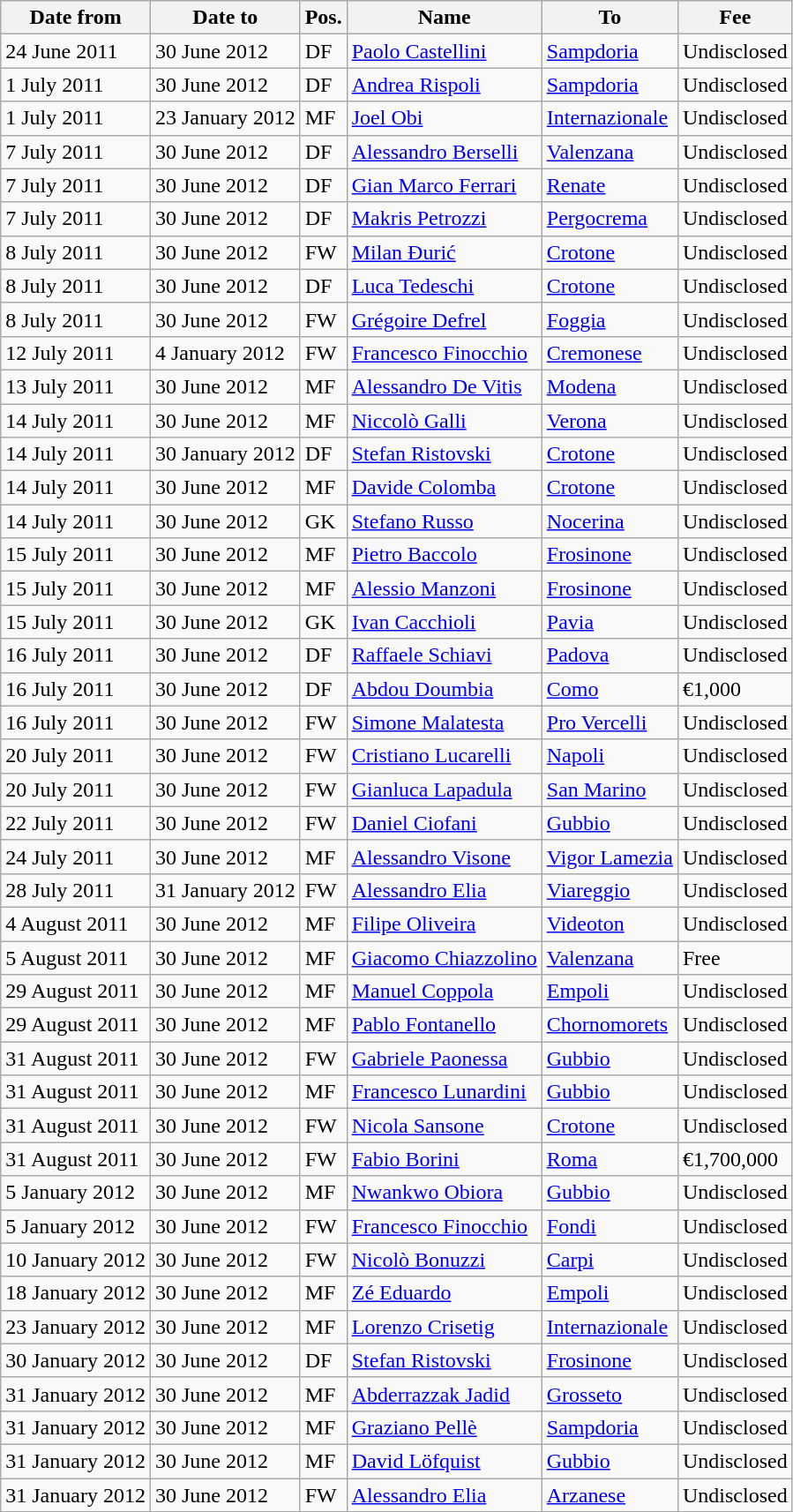<table class="wikitable">
<tr>
<th>Date from</th>
<th>Date to</th>
<th>Pos.</th>
<th>Name</th>
<th>To</th>
<th>Fee</th>
</tr>
<tr>
<td>24 June 2011</td>
<td>30 June 2012</td>
<td>DF</td>
<td> <a href='#'>Paolo Castellini</a></td>
<td> <a href='#'>Sampdoria</a></td>
<td>Undisclosed</td>
</tr>
<tr>
<td>1 July 2011</td>
<td>30 June 2012</td>
<td>DF</td>
<td> <a href='#'>Andrea Rispoli</a></td>
<td> <a href='#'>Sampdoria</a></td>
<td>Undisclosed</td>
</tr>
<tr>
<td>1 July 2011</td>
<td>23 January 2012</td>
<td>MF</td>
<td> <a href='#'>Joel Obi</a></td>
<td> <a href='#'>Internazionale</a></td>
<td>Undisclosed</td>
</tr>
<tr>
<td>7 July 2011</td>
<td>30 June 2012</td>
<td>DF</td>
<td> <a href='#'>Alessandro Berselli</a></td>
<td> <a href='#'>Valenzana</a></td>
<td>Undisclosed</td>
</tr>
<tr>
<td>7 July 2011</td>
<td>30 June 2012</td>
<td>DF</td>
<td> <a href='#'>Gian Marco Ferrari</a></td>
<td> <a href='#'>Renate</a></td>
<td>Undisclosed</td>
</tr>
<tr>
<td>7 July 2011</td>
<td>30 June 2012</td>
<td>DF</td>
<td> <a href='#'>Makris Petrozzi</a></td>
<td> <a href='#'>Pergocrema</a></td>
<td>Undisclosed</td>
</tr>
<tr>
<td>8 July 2011</td>
<td>30 June 2012</td>
<td>FW</td>
<td> <a href='#'>Milan Đurić</a></td>
<td> <a href='#'>Crotone</a></td>
<td>Undisclosed</td>
</tr>
<tr>
<td>8 July 2011</td>
<td>30 June 2012</td>
<td>DF</td>
<td> <a href='#'>Luca Tedeschi</a></td>
<td> <a href='#'>Crotone</a></td>
<td>Undisclosed</td>
</tr>
<tr>
<td>8 July 2011</td>
<td>30 June 2012</td>
<td>FW</td>
<td> <a href='#'>Grégoire Defrel</a></td>
<td> <a href='#'>Foggia</a></td>
<td>Undisclosed</td>
</tr>
<tr>
<td>12 July 2011</td>
<td>4 January 2012</td>
<td>FW</td>
<td> <a href='#'>Francesco Finocchio</a></td>
<td> <a href='#'>Cremonese</a></td>
<td>Undisclosed</td>
</tr>
<tr>
<td>13 July 2011</td>
<td>30 June 2012</td>
<td>MF</td>
<td> <a href='#'>Alessandro De Vitis</a></td>
<td> <a href='#'>Modena</a></td>
<td>Undisclosed</td>
</tr>
<tr>
<td>14 July 2011</td>
<td>30 June 2012</td>
<td>MF</td>
<td> <a href='#'>Niccolò Galli</a></td>
<td> <a href='#'>Verona</a></td>
<td>Undisclosed</td>
</tr>
<tr>
<td>14 July 2011</td>
<td>30 January 2012</td>
<td>DF</td>
<td> <a href='#'>Stefan Ristovski</a></td>
<td> <a href='#'>Crotone</a></td>
<td>Undisclosed</td>
</tr>
<tr>
<td>14 July 2011</td>
<td>30 June 2012</td>
<td>MF</td>
<td> <a href='#'>Davide Colomba</a></td>
<td> <a href='#'>Crotone</a></td>
<td>Undisclosed</td>
</tr>
<tr>
<td>14 July 2011</td>
<td>30 June 2012</td>
<td>GK</td>
<td> <a href='#'>Stefano Russo</a></td>
<td> <a href='#'>Nocerina</a></td>
<td>Undisclosed</td>
</tr>
<tr>
<td>15 July 2011</td>
<td>30 June 2012</td>
<td>MF</td>
<td> <a href='#'>Pietro Baccolo</a></td>
<td> <a href='#'>Frosinone</a></td>
<td>Undisclosed</td>
</tr>
<tr>
<td>15 July 2011</td>
<td>30 June 2012</td>
<td>MF</td>
<td> <a href='#'>Alessio Manzoni</a></td>
<td> <a href='#'>Frosinone</a></td>
<td>Undisclosed</td>
</tr>
<tr>
<td>15 July 2011</td>
<td>30 June 2012</td>
<td>GK</td>
<td> <a href='#'>Ivan Cacchioli</a></td>
<td> <a href='#'>Pavia</a></td>
<td>Undisclosed</td>
</tr>
<tr>
<td>16 July 2011</td>
<td>30 June 2012</td>
<td>DF</td>
<td> <a href='#'>Raffaele Schiavi</a></td>
<td> <a href='#'>Padova</a></td>
<td>Undisclosed</td>
</tr>
<tr>
<td>16 July 2011</td>
<td>30 June 2012</td>
<td>DF</td>
<td> <a href='#'>Abdou Doumbia</a></td>
<td> <a href='#'>Como</a></td>
<td>€1,000</td>
</tr>
<tr>
<td>16 July 2011</td>
<td>30 June 2012</td>
<td>FW</td>
<td> <a href='#'>Simone Malatesta</a></td>
<td> <a href='#'>Pro Vercelli</a></td>
<td>Undisclosed</td>
</tr>
<tr>
<td>20 July 2011</td>
<td>30 June 2012</td>
<td>FW</td>
<td> <a href='#'>Cristiano Lucarelli</a></td>
<td> <a href='#'>Napoli</a></td>
<td>Undisclosed</td>
</tr>
<tr>
<td>20 July 2011</td>
<td>30 June 2012</td>
<td>FW</td>
<td> <a href='#'>Gianluca Lapadula</a></td>
<td> <a href='#'>San Marino</a></td>
<td>Undisclosed</td>
</tr>
<tr>
<td>22 July 2011</td>
<td>30 June 2012</td>
<td>FW</td>
<td> <a href='#'>Daniel Ciofani</a></td>
<td> <a href='#'>Gubbio</a></td>
<td>Undisclosed</td>
</tr>
<tr>
<td>24 July 2011</td>
<td>30 June 2012</td>
<td>MF</td>
<td> <a href='#'>Alessandro Visone</a></td>
<td> <a href='#'>Vigor Lamezia</a></td>
<td>Undisclosed</td>
</tr>
<tr>
<td>28 July 2011</td>
<td>31 January 2012</td>
<td>FW</td>
<td> <a href='#'>Alessandro Elia</a></td>
<td> <a href='#'>Viareggio</a></td>
<td>Undisclosed</td>
</tr>
<tr>
<td>4 August 2011</td>
<td>30 June 2012</td>
<td>MF</td>
<td> <a href='#'>Filipe Oliveira</a></td>
<td> <a href='#'>Videoton</a></td>
<td>Undisclosed</td>
</tr>
<tr>
<td>5 August 2011</td>
<td>30 June 2012</td>
<td>MF</td>
<td> <a href='#'>Giacomo Chiazzolino</a></td>
<td> <a href='#'>Valenzana</a></td>
<td>Free</td>
</tr>
<tr>
<td>29 August 2011</td>
<td>30 June 2012</td>
<td>MF</td>
<td> <a href='#'>Manuel Coppola</a></td>
<td> <a href='#'>Empoli</a></td>
<td>Undisclosed</td>
</tr>
<tr>
<td>29 August 2011</td>
<td>30 June 2012</td>
<td>MF</td>
<td> <a href='#'>Pablo Fontanello</a></td>
<td> <a href='#'>Chornomorets</a></td>
<td>Undisclosed</td>
</tr>
<tr>
<td>31 August 2011</td>
<td>30 June 2012</td>
<td>FW</td>
<td> <a href='#'>Gabriele Paonessa</a></td>
<td> <a href='#'>Gubbio</a></td>
<td>Undisclosed</td>
</tr>
<tr>
<td>31 August 2011</td>
<td>30 June 2012</td>
<td>MF</td>
<td> <a href='#'>Francesco Lunardini</a></td>
<td> <a href='#'>Gubbio</a></td>
<td>Undisclosed</td>
</tr>
<tr>
<td>31 August 2011</td>
<td>30 June 2012</td>
<td>FW</td>
<td> <a href='#'>Nicola Sansone</a></td>
<td> <a href='#'>Crotone</a></td>
<td>Undisclosed</td>
</tr>
<tr>
<td>31 August 2011</td>
<td>30 June 2012</td>
<td>FW</td>
<td> <a href='#'>Fabio Borini</a></td>
<td> <a href='#'>Roma</a></td>
<td>€1,700,000</td>
</tr>
<tr>
<td>5 January 2012</td>
<td>30 June 2012</td>
<td>MF</td>
<td> <a href='#'>Nwankwo Obiora</a></td>
<td> <a href='#'>Gubbio</a></td>
<td>Undisclosed</td>
</tr>
<tr>
<td>5 January 2012</td>
<td>30 June 2012</td>
<td>FW</td>
<td> <a href='#'>Francesco Finocchio</a></td>
<td> <a href='#'>Fondi</a></td>
<td>Undisclosed</td>
</tr>
<tr>
<td>10 January 2012</td>
<td>30 June 2012</td>
<td>FW</td>
<td> <a href='#'>Nicolò Bonuzzi</a></td>
<td> <a href='#'>Carpi</a></td>
<td>Undisclosed</td>
</tr>
<tr>
<td>18 January 2012</td>
<td>30 June 2012</td>
<td>MF</td>
<td> <a href='#'>Zé Eduardo</a></td>
<td> <a href='#'>Empoli</a></td>
<td>Undisclosed</td>
</tr>
<tr>
<td>23 January 2012</td>
<td>30 June 2012</td>
<td>MF</td>
<td> <a href='#'>Lorenzo Crisetig</a></td>
<td> <a href='#'>Internazionale</a></td>
<td>Undisclosed</td>
</tr>
<tr>
<td>30 January 2012</td>
<td>30 June 2012</td>
<td>DF</td>
<td> <a href='#'>Stefan Ristovski</a></td>
<td> <a href='#'>Frosinone</a></td>
<td>Undisclosed</td>
</tr>
<tr>
<td>31 January 2012</td>
<td>30 June 2012</td>
<td>MF</td>
<td> <a href='#'>Abderrazzak Jadid</a></td>
<td> <a href='#'>Grosseto</a></td>
<td>Undisclosed</td>
</tr>
<tr>
<td>31 January 2012</td>
<td>30 June 2012</td>
<td>MF</td>
<td> <a href='#'>Graziano Pellè</a></td>
<td> <a href='#'>Sampdoria</a></td>
<td>Undisclosed</td>
</tr>
<tr>
<td>31 January 2012</td>
<td>30 June 2012</td>
<td>MF</td>
<td> <a href='#'>David Löfquist</a></td>
<td> <a href='#'>Gubbio</a></td>
<td>Undisclosed</td>
</tr>
<tr>
<td>31 January 2012</td>
<td>30 June 2012</td>
<td>FW</td>
<td> <a href='#'>Alessandro Elia</a></td>
<td> <a href='#'>Arzanese</a></td>
<td>Undisclosed</td>
</tr>
<tr>
</tr>
</table>
